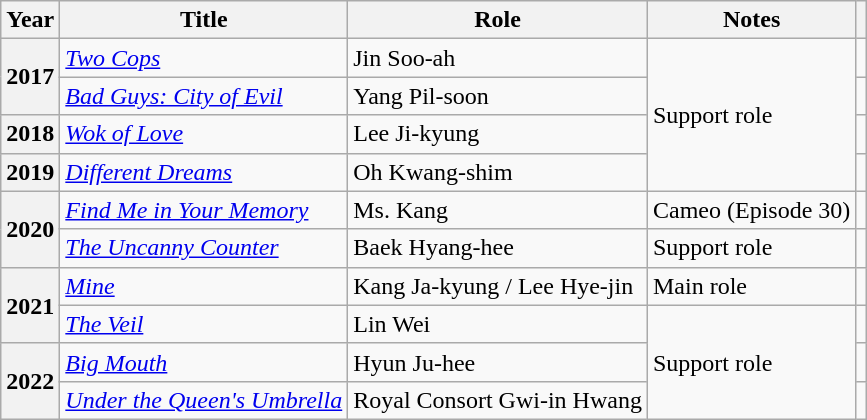<table class="wikitable plainrowheaders sortable">
<tr>
<th scope="col">Year</th>
<th scope="col">Title</th>
<th scope="col">Role</th>
<th scope="col">Notes</th>
<th scope="col" class="unsortable"></th>
</tr>
<tr>
<th rowspan="2" scope="row">2017</th>
<td><em><a href='#'>Two Cops</a></em></td>
<td>Jin Soo-ah</td>
<td rowspan="4">Support role</td>
<td style="text-align:center"></td>
</tr>
<tr>
<td><em><a href='#'>Bad Guys: City of Evil</a></em></td>
<td>Yang Pil-soon</td>
<td style="text-align:center"></td>
</tr>
<tr>
<th scope="row">2018</th>
<td><em><a href='#'>Wok of Love</a></em></td>
<td>Lee Ji-kyung</td>
<td style="text-align:center"></td>
</tr>
<tr>
<th scope="row">2019</th>
<td><em><a href='#'>Different Dreams</a></em></td>
<td>Oh Kwang-shim</td>
<td style="text-align:center"></td>
</tr>
<tr>
<th rowspan="2" scope="row">2020</th>
<td><em><a href='#'>Find Me in Your Memory</a></em></td>
<td>Ms. Kang</td>
<td>Cameo (Episode 30)</td>
<td style="text-align:center"></td>
</tr>
<tr>
<td><em><a href='#'>The Uncanny Counter</a></em></td>
<td>Baek Hyang-hee</td>
<td>Support role</td>
<td style="text-align:center"></td>
</tr>
<tr>
<th rowspan="2" scope="row">2021</th>
<td><em><a href='#'>Mine</a></em></td>
<td>Kang Ja-kyung / Lee Hye-jin</td>
<td>Main role</td>
<td style="text-align:center"></td>
</tr>
<tr>
<td><em><a href='#'>The Veil</a></em></td>
<td>Lin Wei</td>
<td rowspan="3">Support role</td>
<td></td>
</tr>
<tr>
<th scope="row" rowspan=2>2022</th>
<td><em><a href='#'>Big Mouth</a></em></td>
<td>Hyun Ju-hee</td>
<td style="text-align:center"></td>
</tr>
<tr>
<td><em><a href='#'>Under the Queen's Umbrella</a></em></td>
<td>Royal Consort Gwi-in Hwang</td>
<td style="text-align:center"></td>
</tr>
</table>
